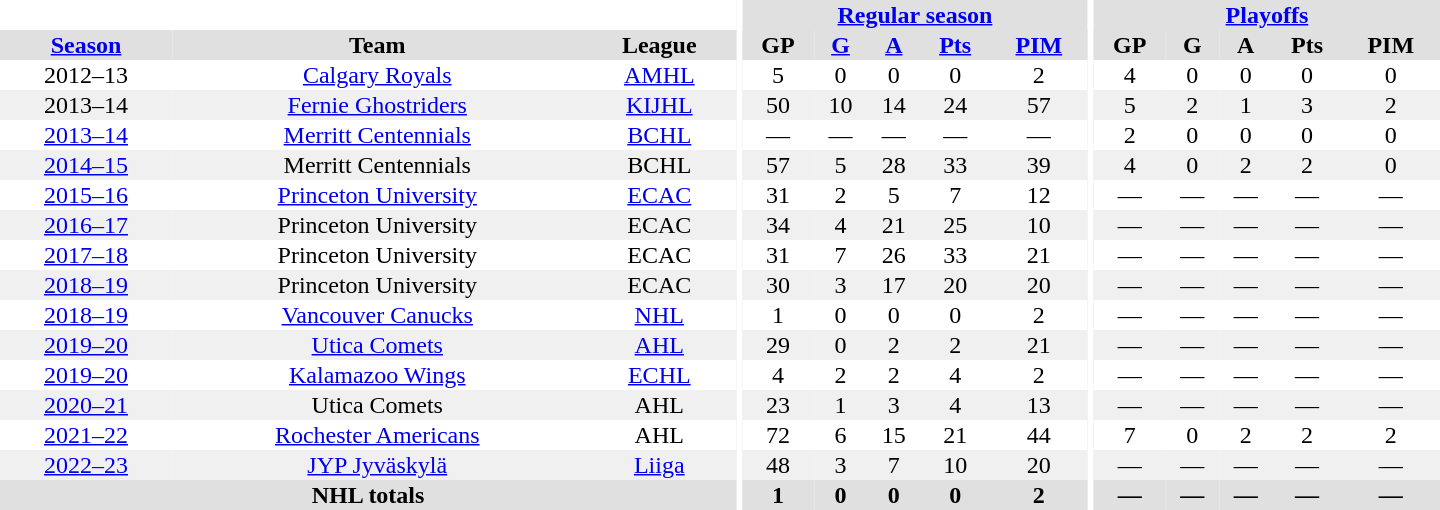<table border="0" cellpadding="1" cellspacing="0" style="text-align:center; width:60em">
<tr bgcolor="#e0e0e0">
<th colspan="3" bgcolor="#ffffff"></th>
<th rowspan="97" bgcolor="#ffffff"></th>
<th colspan="5"><a href='#'>Regular season</a></th>
<th rowspan="97" bgcolor="#ffffff"></th>
<th colspan="5"><a href='#'>Playoffs</a></th>
</tr>
<tr bgcolor="#e0e0e0">
<th><a href='#'>Season</a></th>
<th>Team</th>
<th>League</th>
<th>GP</th>
<th><a href='#'>G</a></th>
<th><a href='#'>A</a></th>
<th><a href='#'>Pts</a></th>
<th><a href='#'>PIM</a></th>
<th>GP</th>
<th>G</th>
<th>A</th>
<th>Pts</th>
<th>PIM</th>
</tr>
<tr>
<td>2012–13</td>
<td><a href='#'>Calgary Royals</a></td>
<td><a href='#'>AMHL</a></td>
<td>5</td>
<td>0</td>
<td>0</td>
<td>0</td>
<td>2</td>
<td>4</td>
<td>0</td>
<td>0</td>
<td>0</td>
<td>0</td>
</tr>
<tr bgcolor="#f0f0f0">
<td>2013–14</td>
<td><a href='#'>Fernie Ghostriders</a></td>
<td><a href='#'>KIJHL</a></td>
<td>50</td>
<td>10</td>
<td>14</td>
<td>24</td>
<td>57</td>
<td>5</td>
<td>2</td>
<td>1</td>
<td>3</td>
<td>2</td>
</tr>
<tr>
<td><a href='#'>2013–14</a></td>
<td><a href='#'>Merritt Centennials</a></td>
<td><a href='#'>BCHL</a></td>
<td>—</td>
<td>—</td>
<td>—</td>
<td>—</td>
<td>—</td>
<td>2</td>
<td>0</td>
<td>0</td>
<td>0</td>
<td>0</td>
</tr>
<tr bgcolor="#f0f0f0">
<td><a href='#'>2014–15</a></td>
<td>Merritt Centennials</td>
<td>BCHL</td>
<td>57</td>
<td>5</td>
<td>28</td>
<td>33</td>
<td>39</td>
<td>4</td>
<td>0</td>
<td>2</td>
<td>2</td>
<td>0</td>
</tr>
<tr>
<td><a href='#'>2015–16</a></td>
<td><a href='#'>Princeton University</a></td>
<td><a href='#'>ECAC</a></td>
<td>31</td>
<td>2</td>
<td>5</td>
<td>7</td>
<td>12</td>
<td>—</td>
<td>—</td>
<td>—</td>
<td>—</td>
<td>—</td>
</tr>
<tr bgcolor="#f0f0f0">
<td><a href='#'>2016–17</a></td>
<td>Princeton University</td>
<td>ECAC</td>
<td>34</td>
<td>4</td>
<td>21</td>
<td>25</td>
<td>10</td>
<td>—</td>
<td>—</td>
<td>—</td>
<td>—</td>
<td>—</td>
</tr>
<tr>
<td><a href='#'>2017–18</a></td>
<td>Princeton University</td>
<td>ECAC</td>
<td>31</td>
<td>7</td>
<td>26</td>
<td>33</td>
<td>21</td>
<td>—</td>
<td>—</td>
<td>—</td>
<td>—</td>
<td>—</td>
</tr>
<tr bgcolor="#f0f0f0">
<td><a href='#'>2018–19</a></td>
<td>Princeton University</td>
<td>ECAC</td>
<td>30</td>
<td>3</td>
<td>17</td>
<td>20</td>
<td>20</td>
<td>—</td>
<td>—</td>
<td>—</td>
<td>—</td>
<td>—</td>
</tr>
<tr>
<td><a href='#'>2018–19</a></td>
<td><a href='#'>Vancouver Canucks</a></td>
<td><a href='#'>NHL</a></td>
<td>1</td>
<td>0</td>
<td>0</td>
<td>0</td>
<td>2</td>
<td>—</td>
<td>—</td>
<td>—</td>
<td>—</td>
<td>—</td>
</tr>
<tr bgcolor="#f0f0f0">
<td><a href='#'>2019–20</a></td>
<td><a href='#'>Utica Comets</a></td>
<td><a href='#'>AHL</a></td>
<td>29</td>
<td>0</td>
<td>2</td>
<td>2</td>
<td>21</td>
<td>—</td>
<td>—</td>
<td>—</td>
<td>—</td>
<td>—</td>
</tr>
<tr>
<td><a href='#'>2019–20</a></td>
<td><a href='#'>Kalamazoo Wings</a></td>
<td><a href='#'>ECHL</a></td>
<td>4</td>
<td>2</td>
<td>2</td>
<td>4</td>
<td>2</td>
<td>—</td>
<td>—</td>
<td>—</td>
<td>—</td>
<td>—</td>
</tr>
<tr bgcolor="#f0f0f0">
<td><a href='#'>2020–21</a></td>
<td>Utica Comets</td>
<td>AHL</td>
<td>23</td>
<td>1</td>
<td>3</td>
<td>4</td>
<td>13</td>
<td>—</td>
<td>—</td>
<td>—</td>
<td>—</td>
<td>—</td>
</tr>
<tr>
<td><a href='#'>2021–22</a></td>
<td><a href='#'>Rochester Americans</a></td>
<td>AHL</td>
<td>72</td>
<td>6</td>
<td>15</td>
<td>21</td>
<td>44</td>
<td>7</td>
<td>0</td>
<td>2</td>
<td>2</td>
<td>2</td>
</tr>
<tr bgcolor="#f0f0f0">
<td><a href='#'>2022–23</a></td>
<td><a href='#'>JYP Jyväskylä</a></td>
<td><a href='#'>Liiga</a></td>
<td>48</td>
<td>3</td>
<td>7</td>
<td>10</td>
<td>20</td>
<td>—</td>
<td>—</td>
<td>—</td>
<td>—</td>
<td>—</td>
</tr>
<tr bgcolor="#e0e0e0">
<th colspan="3">NHL totals</th>
<th>1</th>
<th>0</th>
<th>0</th>
<th>0</th>
<th>2</th>
<th>—</th>
<th>—</th>
<th>—</th>
<th>—</th>
<th>—</th>
</tr>
</table>
